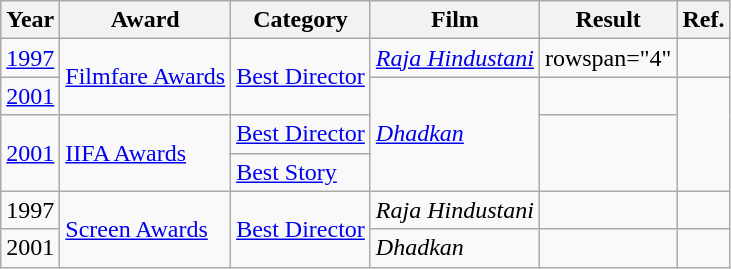<table class="wikitable">
<tr>
<th>Year</th>
<th>Award</th>
<th>Category</th>
<th>Film</th>
<th>Result</th>
<th>Ref.</th>
</tr>
<tr>
<td><a href='#'>1997</a></td>
<td rowspan="2"><a href='#'>Filmfare Awards</a></td>
<td rowspan="2"><a href='#'>Best Director</a></td>
<td><em><a href='#'>Raja Hindustani</a></em></td>
<td>rowspan="4"</td>
<td></td>
</tr>
<tr>
<td><a href='#'>2001</a></td>
<td rowspan="3"><a href='#'><em>Dhadkan</em></a></td>
<td></td>
</tr>
<tr>
<td rowspan="2"><a href='#'>2001</a></td>
<td rowspan="2"><a href='#'>IIFA Awards</a></td>
<td><a href='#'>Best Director</a></td>
<td rowspan="2"></td>
</tr>
<tr>
<td><a href='#'>Best Story</a></td>
</tr>
<tr>
<td>1997</td>
<td rowspan="2"><a href='#'>Screen Awards</a></td>
<td rowspan="2"><a href='#'>Best Director</a></td>
<td><em>Raja Hindustani</em></td>
<td></td>
<td></td>
</tr>
<tr>
<td>2001</td>
<td><em>Dhadkan</em></td>
<td></td>
<td></td>
</tr>
</table>
